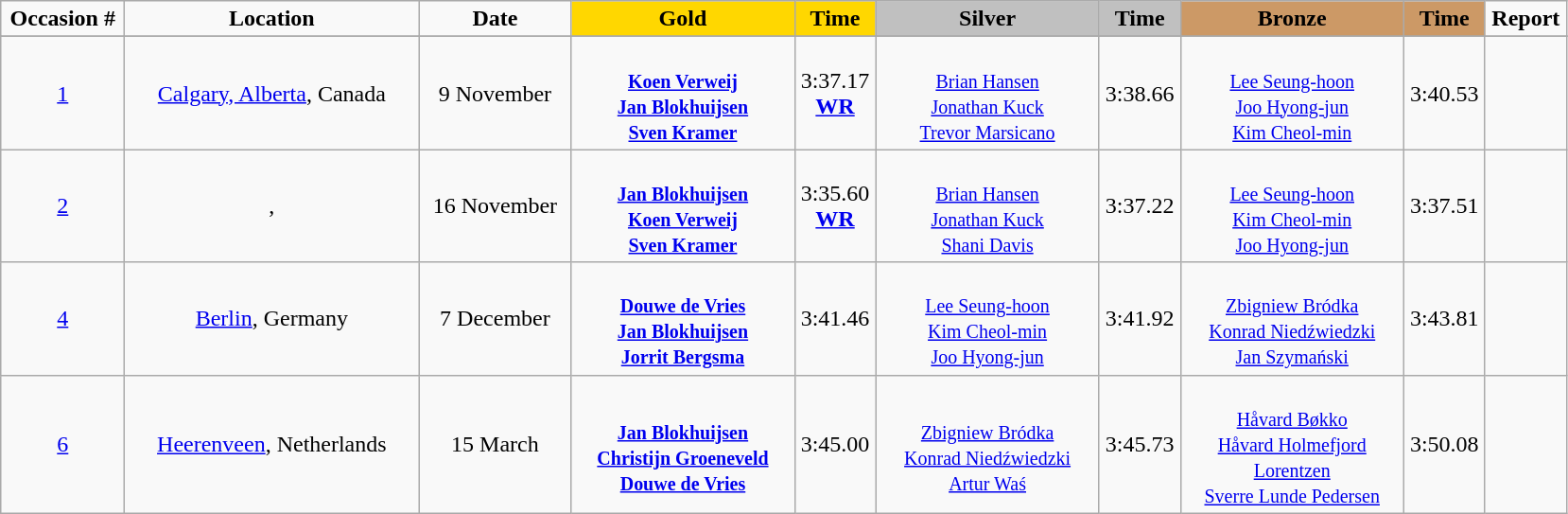<table class="wikitable">
<tr>
<td width="80" align="center"><strong>Occasion #</strong></td>
<td width="200" align="center"><strong>Location</strong></td>
<td width="100" align="center"><strong>Date</strong></td>
<td width="150" bgcolor="gold" align="center"><strong>Gold</strong></td>
<td width="50" bgcolor="gold" align="center"><strong>Time</strong></td>
<td width="150" bgcolor="silver" align="center"><strong>Silver</strong></td>
<td width="50" bgcolor="silver" align="center"><strong>Time</strong></td>
<td width="150" bgcolor="#CC9966" align="center"><strong>Bronze</strong></td>
<td width="50" bgcolor="#CC9966" align="center"><strong>Time</strong></td>
<td width="50" align="center"><strong>Report</strong></td>
</tr>
<tr bgcolor="#cccccc">
</tr>
<tr>
<td align="center"><a href='#'>1</a></td>
<td align="center"><a href='#'>Calgary, Alberta</a>, Canada</td>
<td align="center">9 November</td>
<td align="center"><strong><br><small><a href='#'>Koen Verweij</a><br><a href='#'>Jan Blokhuijsen</a><br><a href='#'>Sven Kramer</a></small></strong></td>
<td align="center">3:37.17<br><strong><a href='#'>WR</a></strong></td>
<td align="center"><br><small><a href='#'>Brian Hansen</a><br><a href='#'>Jonathan Kuck</a><br><a href='#'>Trevor Marsicano</a></small></td>
<td align="center">3:38.66</td>
<td align="center"><br><small><a href='#'>Lee Seung-hoon</a><br><a href='#'>Joo Hyong-jun</a><br><a href='#'>Kim Cheol-min</a></small></td>
<td align="center">3:40.53</td>
<td align="center"></td>
</tr>
<tr>
<td align="center"><a href='#'>2</a></td>
<td align="center">, </td>
<td align="center">16 November</td>
<td align="center"><strong><br><small><a href='#'>Jan Blokhuijsen</a><br><a href='#'>Koen Verweij</a><br><a href='#'>Sven Kramer</a></small></strong></td>
<td align="center">3:35.60<br><strong><a href='#'>WR</a></strong></td>
<td align="center"><br><small><a href='#'>Brian Hansen</a><br><a href='#'>Jonathan Kuck</a><br><a href='#'>Shani Davis</a></small></td>
<td align="center">3:37.22</td>
<td align="center"><br><small><a href='#'>Lee Seung-hoon</a><br><a href='#'>Kim Cheol-min</a><br><a href='#'>Joo Hyong-jun</a></small></td>
<td align="center">3:37.51</td>
<td align="center"></td>
</tr>
<tr>
<td align="center"><a href='#'>4</a></td>
<td align="center"><a href='#'>Berlin</a>, Germany</td>
<td align="center">7 December</td>
<td align="center"><strong><br><small><a href='#'>Douwe de Vries</a><br><a href='#'>Jan Blokhuijsen</a><br><a href='#'>Jorrit Bergsma</a></small></strong></td>
<td align="center">3:41.46</td>
<td align="center"><br><small><a href='#'>Lee Seung-hoon</a><br><a href='#'>Kim Cheol-min</a><br><a href='#'>Joo Hyong-jun</a></small></td>
<td align="center">3:41.92</td>
<td align="center"><br><small><a href='#'>Zbigniew Bródka</a><br><a href='#'>Konrad Niedźwiedzki</a><br><a href='#'>Jan Szymański</a></small></td>
<td align="center">3:43.81</td>
<td align="center"></td>
</tr>
<tr>
<td align="center"><a href='#'>6</a></td>
<td align="center"><a href='#'>Heerenveen</a>, Netherlands</td>
<td align="center">15 March</td>
<td align="center"><strong><br><small><a href='#'>Jan Blokhuijsen</a><br><a href='#'>Christijn Groeneveld</a><br><a href='#'>Douwe de Vries</a></small></strong></td>
<td align="center">3:45.00</td>
<td align="center"><br><small><a href='#'>Zbigniew Bródka</a><br><a href='#'>Konrad Niedźwiedzki</a><br><a href='#'>Artur Waś</a></small></td>
<td align="center">3:45.73</td>
<td align="center"><br><small><a href='#'>Håvard Bøkko</a><br><a href='#'>Håvard Holmefjord Lorentzen</a><br><a href='#'>Sverre Lunde Pedersen</a></small></td>
<td align="center">3:50.08</td>
<td align="center"></td>
</tr>
</table>
